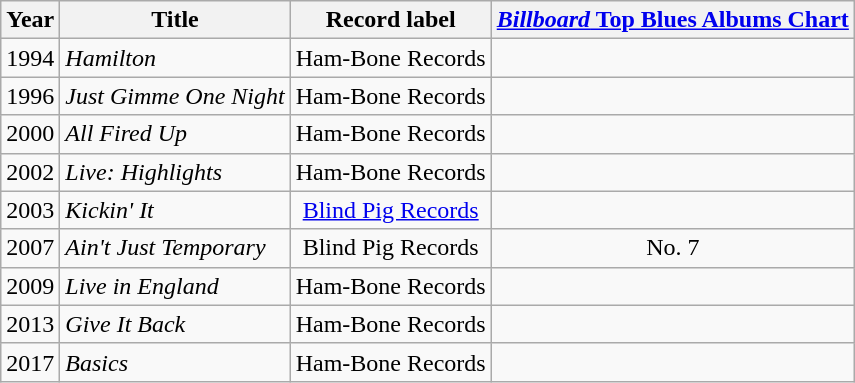<table class="wikitable sortable">
<tr>
<th>Year</th>
<th>Title</th>
<th>Record label</th>
<th><a href='#'><em>Billboard</em> Top Blues Albums Chart</a></th>
</tr>
<tr>
<td>1994</td>
<td><em>Hamilton</em></td>
<td style="text-align:center;">Ham-Bone Records</td>
<td></td>
</tr>
<tr>
<td>1996</td>
<td><em>Just Gimme One Night</em></td>
<td style="text-align:center;">Ham-Bone Records</td>
<td></td>
</tr>
<tr>
<td>2000</td>
<td><em>All Fired Up</em></td>
<td style="text-align:center;">Ham-Bone Records</td>
<td></td>
</tr>
<tr>
<td>2002</td>
<td><em>Live: Highlights</em></td>
<td style="text-align:center;">Ham-Bone Records</td>
<td></td>
</tr>
<tr>
<td>2003</td>
<td><em>Kickin' It</em></td>
<td style="text-align:center;"><a href='#'>Blind Pig Records</a></td>
<td></td>
</tr>
<tr>
<td>2007</td>
<td><em>Ain't Just Temporary</em></td>
<td style="text-align:center;">Blind Pig Records</td>
<td style="text-align:center;">No. 7</td>
</tr>
<tr>
<td>2009</td>
<td><em>Live in England</em></td>
<td style="text-align:center;">Ham-Bone Records</td>
<td></td>
</tr>
<tr>
<td>2013</td>
<td><em>Give It Back</em></td>
<td style="text-align:center;">Ham-Bone Records</td>
<td></td>
</tr>
<tr>
<td>2017</td>
<td><em>Basics</em></td>
<td style="text-align:center;">Ham-Bone Records</td>
<td></td>
</tr>
</table>
